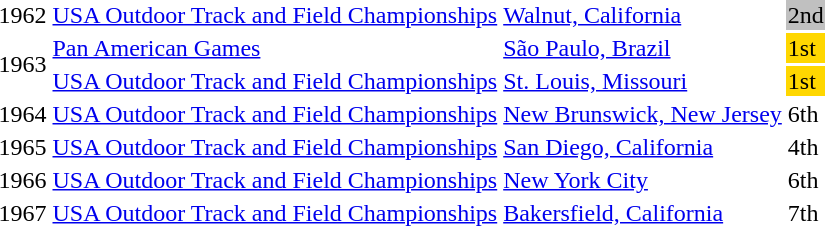<table>
<tr>
<td>1962</td>
<td><a href='#'>USA Outdoor Track and Field Championships</a></td>
<td><a href='#'>Walnut, California</a></td>
<td bgcolor="silver">2nd</td>
<td></td>
</tr>
<tr>
<td rowspan=2>1963</td>
<td><a href='#'>Pan American Games</a></td>
<td><a href='#'>São Paulo, Brazil</a></td>
<td bgcolor="gold">1st</td>
<td></td>
</tr>
<tr>
<td><a href='#'>USA Outdoor Track and Field Championships</a></td>
<td><a href='#'>St. Louis, Missouri</a></td>
<td bgcolor="gold">1st</td>
<td></td>
</tr>
<tr>
<td>1964</td>
<td><a href='#'>USA Outdoor Track and Field Championships</a></td>
<td><a href='#'>New Brunswick, New Jersey</a></td>
<td>6th</td>
<td></td>
</tr>
<tr>
<td>1965</td>
<td><a href='#'>USA Outdoor Track and Field Championships</a></td>
<td><a href='#'>San Diego, California</a></td>
<td>4th</td>
<td></td>
</tr>
<tr>
<td>1966</td>
<td><a href='#'>USA Outdoor Track and Field Championships</a></td>
<td><a href='#'>New York City</a></td>
<td>6th</td>
<td></td>
</tr>
<tr>
<td>1967</td>
<td><a href='#'>USA Outdoor Track and Field Championships</a></td>
<td><a href='#'>Bakersfield, California</a></td>
<td>7th</td>
<td></td>
</tr>
</table>
